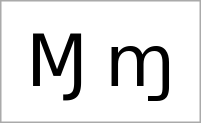<table align="right" cellpadding="4" style="border: 1px solid #aaaaaa; margin: 0 0 10px 10px; padding: 10px; font-size: 36pt; line-height: 36pt; text-align: center;">
<tr>
<td>Ɱ ɱ</td>
</tr>
</table>
